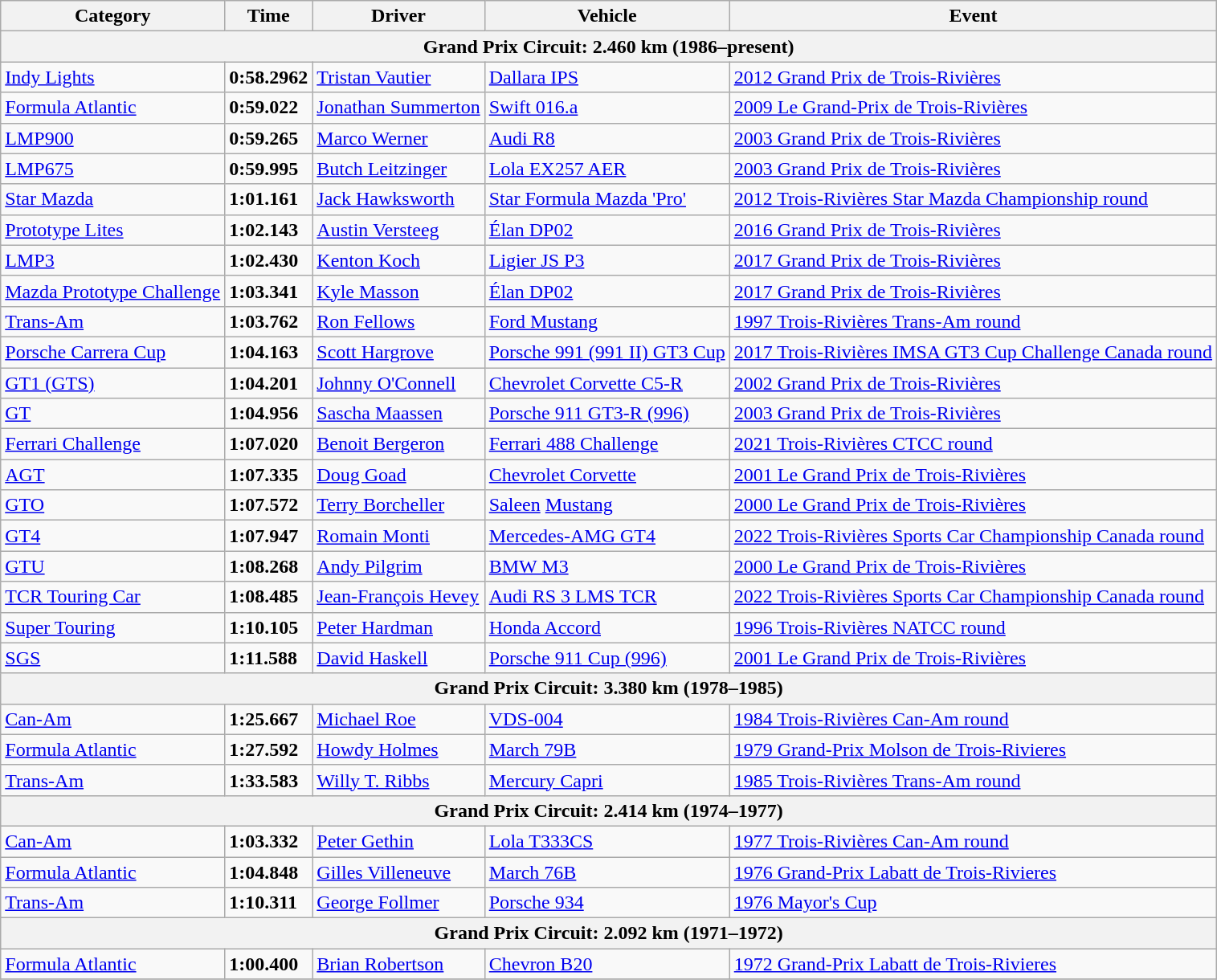<table class="wikitable">
<tr>
<th>Category</th>
<th>Time</th>
<th>Driver</th>
<th>Vehicle</th>
<th>Event</th>
</tr>
<tr>
<th colspan=5>Grand Prix Circuit: 2.460 km (1986–present)</th>
</tr>
<tr>
<td><a href='#'>Indy Lights</a></td>
<td><strong>0:58.2962</strong></td>
<td><a href='#'>Tristan Vautier</a></td>
<td><a href='#'>Dallara IPS</a></td>
<td><a href='#'>2012 Grand Prix de Trois-Rivières</a></td>
</tr>
<tr>
<td><a href='#'>Formula Atlantic</a></td>
<td><strong>0:59.022</strong></td>
<td><a href='#'>Jonathan Summerton</a></td>
<td><a href='#'>Swift 016.a</a></td>
<td><a href='#'>2009 Le Grand-Prix de Trois-Rivières</a></td>
</tr>
<tr>
<td><a href='#'>LMP900</a></td>
<td><strong>0:59.265</strong></td>
<td><a href='#'>Marco Werner</a></td>
<td><a href='#'>Audi R8</a></td>
<td><a href='#'>2003 Grand Prix de Trois-Rivières</a></td>
</tr>
<tr>
<td><a href='#'>LMP675</a></td>
<td><strong>0:59.995</strong></td>
<td><a href='#'>Butch Leitzinger</a></td>
<td><a href='#'>Lola EX257 AER</a></td>
<td><a href='#'>2003 Grand Prix de Trois-Rivières</a></td>
</tr>
<tr>
<td><a href='#'>Star Mazda</a></td>
<td><strong>1:01.161</strong></td>
<td><a href='#'>Jack Hawksworth</a></td>
<td><a href='#'>Star Formula Mazda 'Pro'</a></td>
<td><a href='#'>2012 Trois-Rivières Star Mazda Championship round</a></td>
</tr>
<tr>
<td><a href='#'>Prototype Lites</a></td>
<td><strong>1:02.143</strong></td>
<td><a href='#'>Austin Versteeg</a></td>
<td><a href='#'>Élan DP02</a></td>
<td><a href='#'>2016 Grand Prix de Trois-Rivières</a></td>
</tr>
<tr>
<td><a href='#'>LMP3</a></td>
<td><strong>1:02.430</strong></td>
<td><a href='#'>Kenton Koch</a></td>
<td><a href='#'>Ligier JS P3</a></td>
<td><a href='#'>2017 Grand Prix de Trois-Rivières</a></td>
</tr>
<tr>
<td><a href='#'>Mazda Prototype Challenge</a></td>
<td><strong>1:03.341</strong></td>
<td><a href='#'>Kyle Masson</a></td>
<td><a href='#'>Élan DP02</a></td>
<td><a href='#'>2017 Grand Prix de Trois-Rivières</a></td>
</tr>
<tr>
<td><a href='#'>Trans-Am</a></td>
<td><strong>1:03.762</strong></td>
<td><a href='#'>Ron Fellows</a></td>
<td><a href='#'>Ford Mustang</a></td>
<td><a href='#'>1997 Trois-Rivières Trans-Am round</a></td>
</tr>
<tr>
<td><a href='#'>Porsche Carrera Cup</a></td>
<td><strong>1:04.163</strong></td>
<td><a href='#'>Scott Hargrove</a></td>
<td><a href='#'>Porsche 991 (991 II) GT3 Cup</a></td>
<td><a href='#'>2017 Trois-Rivières IMSA GT3 Cup Challenge Canada round</a></td>
</tr>
<tr>
<td><a href='#'>GT1 (GTS)</a></td>
<td><strong>1:04.201</strong></td>
<td><a href='#'>Johnny O'Connell</a></td>
<td><a href='#'>Chevrolet Corvette C5-R</a></td>
<td><a href='#'>2002 Grand Prix de Trois-Rivières</a></td>
</tr>
<tr>
<td><a href='#'>GT</a></td>
<td><strong>1:04.956</strong></td>
<td><a href='#'>Sascha Maassen</a></td>
<td><a href='#'>Porsche 911 GT3-R (996)</a></td>
<td><a href='#'>2003 Grand Prix de Trois-Rivières</a></td>
</tr>
<tr>
<td><a href='#'>Ferrari Challenge</a></td>
<td><strong>1:07.020</strong></td>
<td><a href='#'>Benoit Bergeron</a></td>
<td><a href='#'>Ferrari 488 Challenge</a></td>
<td><a href='#'>2021 Trois-Rivières CTCC round</a></td>
</tr>
<tr>
<td><a href='#'>AGT</a></td>
<td><strong>1:07.335</strong></td>
<td><a href='#'>Doug Goad</a></td>
<td><a href='#'>Chevrolet Corvette</a></td>
<td><a href='#'>2001 Le Grand Prix de Trois-Rivières</a></td>
</tr>
<tr>
<td><a href='#'>GTO</a></td>
<td><strong>1:07.572</strong></td>
<td><a href='#'>Terry Borcheller</a></td>
<td><a href='#'>Saleen</a> <a href='#'>Mustang</a></td>
<td><a href='#'>2000 Le Grand Prix de Trois-Rivières</a></td>
</tr>
<tr>
<td><a href='#'>GT4</a></td>
<td><strong>1:07.947</strong></td>
<td><a href='#'>Romain Monti</a></td>
<td><a href='#'>Mercedes-AMG GT4</a></td>
<td><a href='#'>2022 Trois-Rivières Sports Car Championship Canada round</a></td>
</tr>
<tr>
<td><a href='#'>GTU</a></td>
<td><strong>1:08.268</strong></td>
<td><a href='#'>Andy Pilgrim</a></td>
<td><a href='#'>BMW M3</a></td>
<td><a href='#'>2000 Le Grand Prix de Trois-Rivières</a></td>
</tr>
<tr>
<td><a href='#'>TCR Touring Car</a></td>
<td><strong>1:08.485</strong></td>
<td><a href='#'>Jean-François Hevey</a></td>
<td><a href='#'>Audi RS 3 LMS TCR</a></td>
<td><a href='#'>2022 Trois-Rivières Sports Car Championship Canada round</a></td>
</tr>
<tr>
<td><a href='#'>Super Touring</a></td>
<td><strong>1:10.105</strong></td>
<td><a href='#'>Peter Hardman</a></td>
<td><a href='#'>Honda Accord</a></td>
<td><a href='#'>1996 Trois-Rivières NATCC round</a></td>
</tr>
<tr>
<td><a href='#'>SGS</a></td>
<td><strong>1:11.588</strong></td>
<td><a href='#'>David Haskell</a></td>
<td><a href='#'>Porsche 911 Cup (996)</a></td>
<td><a href='#'>2001 Le Grand Prix de Trois-Rivières</a></td>
</tr>
<tr>
<th colspan=5>Grand Prix Circuit: 3.380 km (1978–1985)</th>
</tr>
<tr>
<td><a href='#'>Can-Am</a></td>
<td><strong>1:25.667</strong></td>
<td><a href='#'>Michael Roe</a></td>
<td><a href='#'>VDS-004</a></td>
<td><a href='#'>1984 Trois-Rivières Can-Am round</a></td>
</tr>
<tr>
<td><a href='#'>Formula Atlantic</a></td>
<td><strong>1:27.592</strong></td>
<td><a href='#'>Howdy Holmes</a></td>
<td><a href='#'>March 79B</a></td>
<td><a href='#'>1979 Grand-Prix Molson de Trois-Rivieres</a></td>
</tr>
<tr>
<td><a href='#'>Trans-Am</a></td>
<td><strong>1:33.583</strong></td>
<td><a href='#'>Willy T. Ribbs</a></td>
<td><a href='#'>Mercury Capri</a></td>
<td><a href='#'>1985 Trois-Rivières Trans-Am round</a></td>
</tr>
<tr>
<th colspan=5>Grand Prix Circuit: 2.414 km (1974–1977)</th>
</tr>
<tr>
<td><a href='#'>Can-Am</a></td>
<td><strong>1:03.332</strong></td>
<td><a href='#'>Peter Gethin</a></td>
<td><a href='#'>Lola T333CS</a></td>
<td><a href='#'>1977 Trois-Rivières Can-Am round</a></td>
</tr>
<tr>
<td><a href='#'>Formula Atlantic</a></td>
<td><strong>1:04.848</strong></td>
<td><a href='#'>Gilles Villeneuve</a></td>
<td><a href='#'>March 76B</a></td>
<td><a href='#'>1976 Grand-Prix Labatt de Trois-Rivieres</a></td>
</tr>
<tr>
<td><a href='#'>Trans-Am</a></td>
<td><strong>1:10.311</strong></td>
<td><a href='#'>George Follmer</a></td>
<td><a href='#'>Porsche 934</a></td>
<td><a href='#'>1976 Mayor's Cup</a></td>
</tr>
<tr>
<th colspan=5>Grand Prix Circuit: 2.092 km (1971–1972)</th>
</tr>
<tr>
<td><a href='#'>Formula Atlantic</a></td>
<td><strong>1:00.400</strong></td>
<td><a href='#'>Brian Robertson</a></td>
<td><a href='#'>Chevron B20</a></td>
<td><a href='#'>1972 Grand-Prix Labatt de Trois-Rivieres</a></td>
</tr>
<tr>
</tr>
</table>
